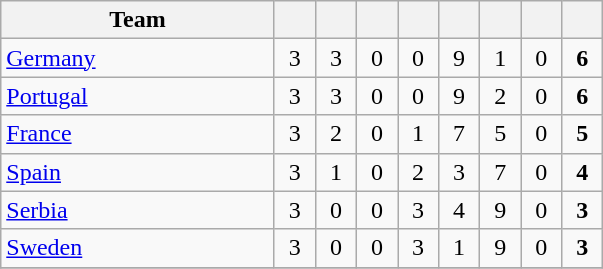<table class="wikitable" style="text-align: center;">
<tr>
<th width="175">Team</th>
<th width="20"></th>
<th width="20"></th>
<th width="20"></th>
<th width="20"></th>
<th width="20"></th>
<th width="20"></th>
<th width="20"></th>
<th width="20"></th>
</tr>
<tr>
<td align=left> <a href='#'>Germany</a></td>
<td>3</td>
<td>3</td>
<td>0</td>
<td>0</td>
<td>9</td>
<td>1</td>
<td>0</td>
<td><strong>6</strong></td>
</tr>
<tr>
<td align=left> <a href='#'>Portugal</a></td>
<td>3</td>
<td>3</td>
<td>0</td>
<td>0</td>
<td>9</td>
<td>2</td>
<td>0</td>
<td><strong>6</strong></td>
</tr>
<tr>
<td align=left> <a href='#'>France</a></td>
<td>3</td>
<td>2</td>
<td>0</td>
<td>1</td>
<td>7</td>
<td>5</td>
<td>0</td>
<td><strong>5</strong></td>
</tr>
<tr>
<td align=left> <a href='#'>Spain</a></td>
<td>3</td>
<td>1</td>
<td>0</td>
<td>2</td>
<td>3</td>
<td>7</td>
<td>0</td>
<td><strong>4</strong></td>
</tr>
<tr>
<td align=left> <a href='#'>Serbia</a></td>
<td>3</td>
<td>0</td>
<td>0</td>
<td>3</td>
<td>4</td>
<td>9</td>
<td>0</td>
<td><strong>3</strong></td>
</tr>
<tr>
<td align=left> <a href='#'>Sweden</a></td>
<td>3</td>
<td>0</td>
<td>0</td>
<td>3</td>
<td>1</td>
<td>9</td>
<td>0</td>
<td><strong>3</strong></td>
</tr>
<tr>
</tr>
</table>
